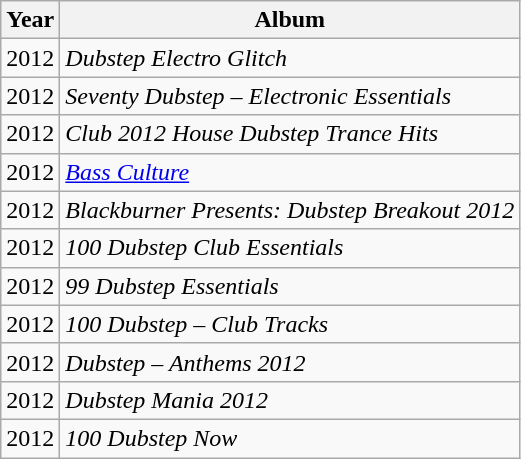<table class="wikitable">
<tr>
<th>Year</th>
<th>Album</th>
</tr>
<tr>
<td>2012</td>
<td><em>Dubstep Electro Glitch</em></td>
</tr>
<tr>
<td>2012</td>
<td><em>Seventy Dubstep – Electronic Essentials</em></td>
</tr>
<tr>
<td>2012</td>
<td><em>Club 2012 House Dubstep Trance Hits</em></td>
</tr>
<tr>
<td>2012</td>
<td><em><a href='#'>Bass Culture</a></em></td>
</tr>
<tr>
<td>2012</td>
<td><em>Blackburner Presents: Dubstep Breakout 2012</em></td>
</tr>
<tr>
<td>2012</td>
<td><em>100 Dubstep Club Essentials</em></td>
</tr>
<tr>
<td>2012</td>
<td><em>99 Dubstep Essentials</em></td>
</tr>
<tr>
<td>2012</td>
<td><em>100 Dubstep – Club Tracks</em></td>
</tr>
<tr>
<td>2012</td>
<td><em>Dubstep – Anthems 2012</em></td>
</tr>
<tr>
<td>2012</td>
<td><em>Dubstep Mania 2012</em></td>
</tr>
<tr>
<td>2012</td>
<td><em>100 Dubstep Now</em></td>
</tr>
</table>
